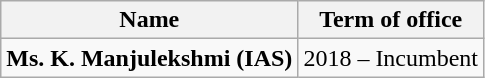<table class="wikitable">
<tr>
<th>Name</th>
<th>Term of office</th>
</tr>
<tr>
<td><strong>Ms. K. Manjulekshmi (IAS)</strong></td>
<td>2018 – Incumbent</td>
</tr>
</table>
